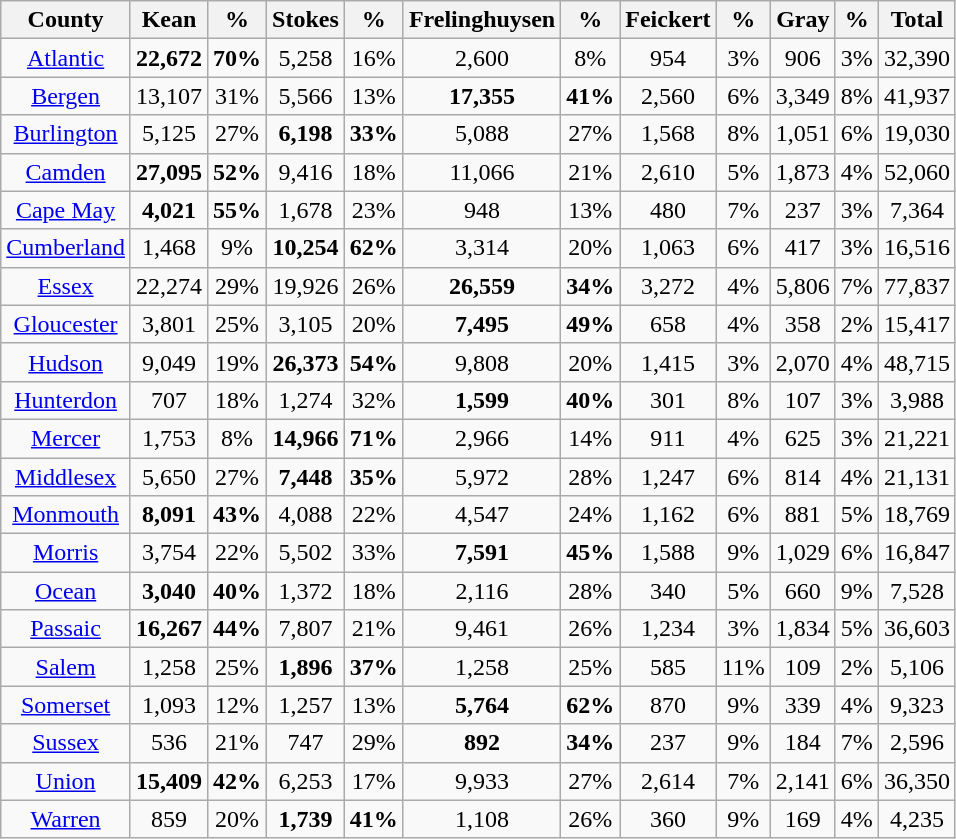<table class="wikitable sortable" style="text-align:center">
<tr>
<th>County</th>
<th>Kean</th>
<th>%</th>
<th>Stokes</th>
<th>%</th>
<th>Frelinghuysen</th>
<th>%</th>
<th>Feickert</th>
<th>%</th>
<th>Gray</th>
<th>%</th>
<th>Total</th>
</tr>
<tr>
<td align="center"><a href='#'>Atlantic</a></td>
<td><strong>22,672</strong></td>
<td><strong>70%</strong></td>
<td>5,258</td>
<td>16%</td>
<td>2,600</td>
<td>8%</td>
<td>954</td>
<td>3%</td>
<td>906</td>
<td>3%</td>
<td>32,390</td>
</tr>
<tr>
<td align="center"><a href='#'>Bergen</a></td>
<td>13,107</td>
<td>31%</td>
<td>5,566</td>
<td>13%</td>
<td><strong>17,355</strong></td>
<td><strong>41%</strong></td>
<td>2,560</td>
<td>6%</td>
<td>3,349</td>
<td>8%</td>
<td>41,937</td>
</tr>
<tr>
<td align="center"><a href='#'>Burlington</a></td>
<td>5,125</td>
<td>27%</td>
<td><strong>6,198</strong></td>
<td><strong>33%</strong></td>
<td>5,088</td>
<td>27%</td>
<td>1,568</td>
<td>8%</td>
<td>1,051</td>
<td>6%</td>
<td>19,030</td>
</tr>
<tr>
<td align="center"><a href='#'>Camden</a></td>
<td><strong>27,095</strong></td>
<td><strong>52%</strong></td>
<td>9,416</td>
<td>18%</td>
<td>11,066</td>
<td>21%</td>
<td>2,610</td>
<td>5%</td>
<td>1,873</td>
<td>4%</td>
<td>52,060</td>
</tr>
<tr>
<td align="center"><a href='#'>Cape May</a></td>
<td><strong>4,021</strong></td>
<td><strong>55%</strong></td>
<td>1,678</td>
<td>23%</td>
<td>948</td>
<td>13%</td>
<td>480</td>
<td>7%</td>
<td>237</td>
<td>3%</td>
<td>7,364</td>
</tr>
<tr>
<td align="center"><a href='#'>Cumberland</a></td>
<td>1,468</td>
<td>9%</td>
<td><strong>10,254</strong></td>
<td><strong>62%</strong></td>
<td>3,314</td>
<td>20%</td>
<td>1,063</td>
<td>6%</td>
<td>417</td>
<td>3%</td>
<td>16,516</td>
</tr>
<tr>
<td align="center"><a href='#'>Essex</a></td>
<td>22,274</td>
<td>29%</td>
<td>19,926</td>
<td>26%</td>
<td><strong>26,559</strong></td>
<td><strong>34%</strong></td>
<td>3,272</td>
<td>4%</td>
<td>5,806</td>
<td>7%</td>
<td>77,837</td>
</tr>
<tr>
<td align="center"><a href='#'>Gloucester</a></td>
<td>3,801</td>
<td>25%</td>
<td>3,105</td>
<td>20%</td>
<td><strong>7,495</strong></td>
<td><strong>49%</strong></td>
<td>658</td>
<td>4%</td>
<td>358</td>
<td>2%</td>
<td>15,417</td>
</tr>
<tr>
<td align="center"><a href='#'>Hudson</a></td>
<td>9,049</td>
<td>19%</td>
<td><strong>26,373</strong></td>
<td><strong>54%</strong></td>
<td>9,808</td>
<td>20%</td>
<td>1,415</td>
<td>3%</td>
<td>2,070</td>
<td>4%</td>
<td>48,715</td>
</tr>
<tr>
<td align="center"><a href='#'>Hunterdon</a></td>
<td>707</td>
<td>18%</td>
<td>1,274</td>
<td>32%</td>
<td><strong>1,599</strong></td>
<td><strong>40%</strong></td>
<td>301</td>
<td>8%</td>
<td>107</td>
<td>3%</td>
<td>3,988</td>
</tr>
<tr>
<td align="center"><a href='#'>Mercer</a></td>
<td>1,753</td>
<td>8%</td>
<td><strong>14,966</strong></td>
<td><strong>71%</strong></td>
<td>2,966</td>
<td>14%</td>
<td>911</td>
<td>4%</td>
<td>625</td>
<td>3%</td>
<td>21,221</td>
</tr>
<tr>
<td align="center"><a href='#'>Middlesex</a></td>
<td>5,650</td>
<td>27%</td>
<td><strong>7,448</strong></td>
<td><strong>35%</strong></td>
<td>5,972</td>
<td>28%</td>
<td>1,247</td>
<td>6%</td>
<td>814</td>
<td>4%</td>
<td>21,131</td>
</tr>
<tr>
<td align="center"><a href='#'>Monmouth</a></td>
<td><strong>8,091</strong></td>
<td><strong>43%</strong></td>
<td>4,088</td>
<td>22%</td>
<td>4,547</td>
<td>24%</td>
<td>1,162</td>
<td>6%</td>
<td>881</td>
<td>5%</td>
<td>18,769</td>
</tr>
<tr>
<td align="center"><a href='#'>Morris</a></td>
<td>3,754</td>
<td>22%</td>
<td>5,502</td>
<td>33%</td>
<td><strong>7,591</strong></td>
<td><strong>45%</strong></td>
<td>1,588</td>
<td>9%</td>
<td>1,029</td>
<td>6%</td>
<td>16,847</td>
</tr>
<tr>
<td align="center"><a href='#'>Ocean</a></td>
<td><strong>3,040</strong></td>
<td><strong>40%</strong></td>
<td>1,372</td>
<td>18%</td>
<td>2,116</td>
<td>28%</td>
<td>340</td>
<td>5%</td>
<td>660</td>
<td>9%</td>
<td>7,528</td>
</tr>
<tr>
<td align="center"><a href='#'>Passaic</a></td>
<td><strong>16,267</strong></td>
<td><strong>44%</strong></td>
<td>7,807</td>
<td>21%</td>
<td>9,461</td>
<td>26%</td>
<td>1,234</td>
<td>3%</td>
<td>1,834</td>
<td>5%</td>
<td>36,603</td>
</tr>
<tr>
<td align="center"><a href='#'>Salem</a></td>
<td>1,258</td>
<td>25%</td>
<td><strong>1,896</strong></td>
<td><strong>37%</strong></td>
<td>1,258</td>
<td>25%</td>
<td>585</td>
<td>11%</td>
<td>109</td>
<td>2%</td>
<td>5,106</td>
</tr>
<tr>
<td align="center"><a href='#'>Somerset</a></td>
<td>1,093</td>
<td>12%</td>
<td>1,257</td>
<td>13%</td>
<td><strong>5,764</strong></td>
<td><strong>62%</strong></td>
<td>870</td>
<td>9%</td>
<td>339</td>
<td>4%</td>
<td>9,323</td>
</tr>
<tr>
<td align="center"><a href='#'>Sussex</a></td>
<td>536</td>
<td>21%</td>
<td>747</td>
<td>29%</td>
<td><strong>892</strong></td>
<td><strong>34%</strong></td>
<td>237</td>
<td>9%</td>
<td>184</td>
<td>7%</td>
<td>2,596</td>
</tr>
<tr>
<td align="center"><a href='#'>Union</a></td>
<td><strong>15,409</strong></td>
<td><strong>42%</strong></td>
<td>6,253</td>
<td>17%</td>
<td>9,933</td>
<td>27%</td>
<td>2,614</td>
<td>7%</td>
<td>2,141</td>
<td>6%</td>
<td>36,350</td>
</tr>
<tr>
<td align="center"><a href='#'>Warren</a></td>
<td>859</td>
<td>20%</td>
<td><strong>1,739</strong></td>
<td><strong>41%</strong></td>
<td>1,108</td>
<td>26%</td>
<td>360</td>
<td>9%</td>
<td>169</td>
<td>4%</td>
<td>4,235</td>
</tr>
</table>
